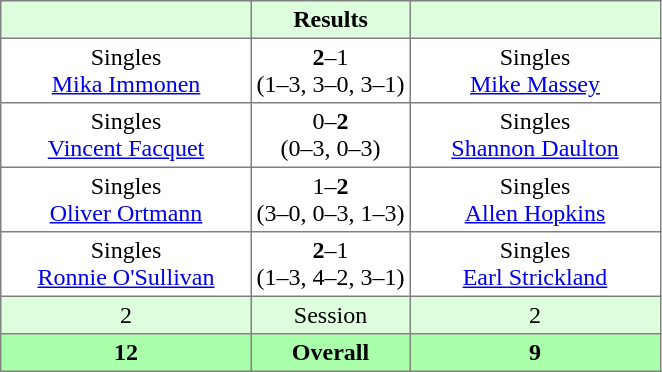<table border="1" cellpadding="3" style="border-collapse: collapse;">
<tr bgcolor="#ddffdd">
<th width="160"></th>
<th>Results</th>
<th width="160"></th>
</tr>
<tr>
<td align="center">Singles<br><a href='#'>Mika Immonen</a></td>
<td align="center"><strong>2</strong>–1<br>(1–3, 3–0, 3–1)</td>
<td align="center">Singles<br><a href='#'>Mike Massey</a></td>
</tr>
<tr>
<td align="center">Singles<br><a href='#'>Vincent Facquet</a></td>
<td align="center">0–<strong>2</strong><br>(0–3, 0–3)</td>
<td align="center">Singles<br><a href='#'>Shannon Daulton</a></td>
</tr>
<tr>
<td align="center">Singles<br><a href='#'>Oliver Ortmann</a></td>
<td align="center">1–<strong>2</strong><br>(3–0, 0–3, 1–3)</td>
<td align="center">Singles<br><a href='#'>Allen Hopkins</a></td>
</tr>
<tr>
<td align="center">Singles<br><a href='#'>Ronnie O'Sullivan</a></td>
<td align="center"><strong>2</strong>–1<br>(1–3, 4–2, 3–1)</td>
<td align="center">Singles<br><a href='#'>Earl Strickland</a></td>
</tr>
<tr bgcolor="#ddffdd">
<td align="center">2</td>
<td align="center">Session</td>
<td align="center">2</td>
</tr>
<tr bgcolor="#aaffaa">
<th align="center">12</th>
<th align="center">Overall</th>
<th align="center">9</th>
</tr>
</table>
